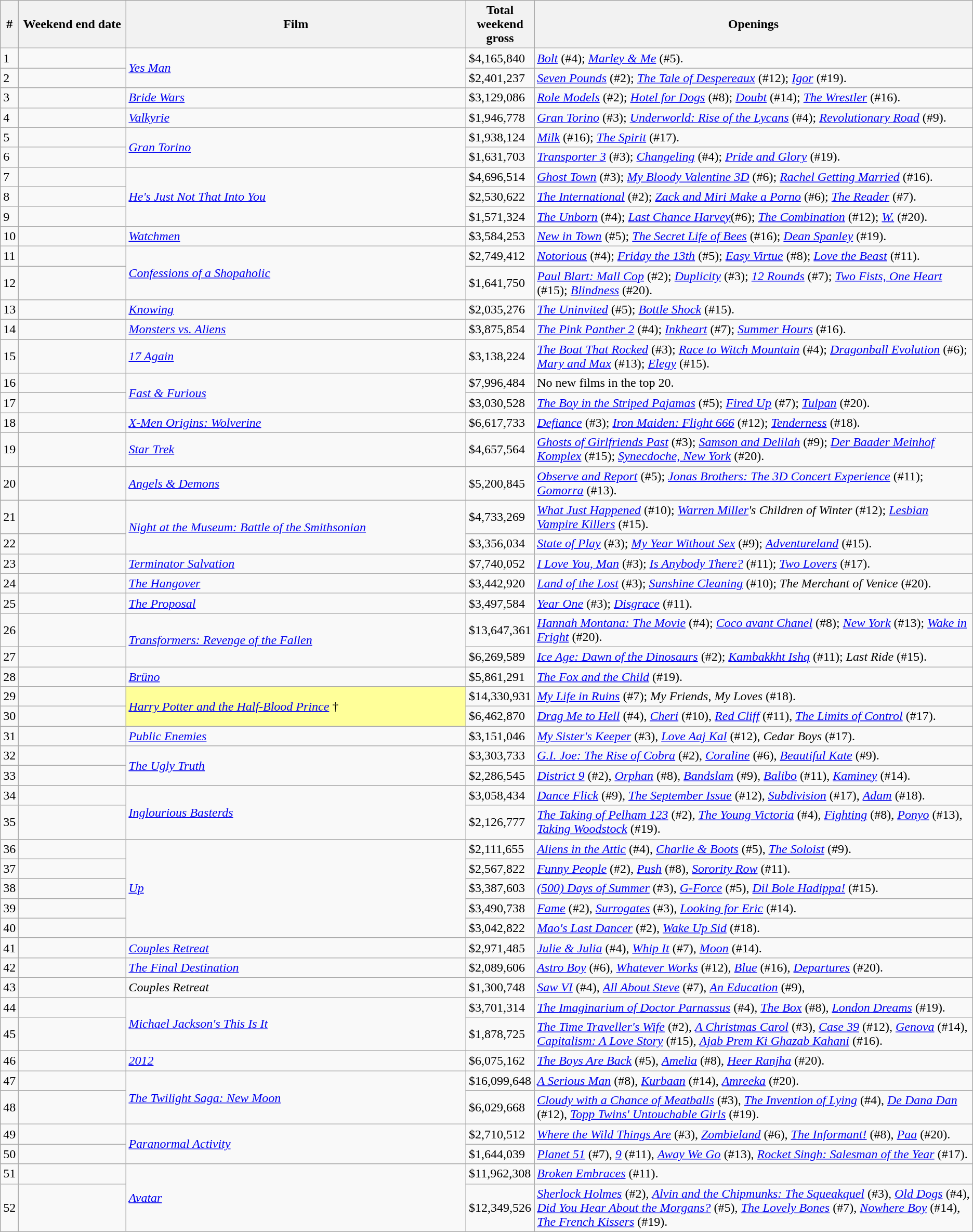<table class="wikitable sortable">
<tr>
<th abbr="Week">#</th>
<th abbr="Date" style="width:130px">Weekend end date</th>
<th width="35%">Film</th>
<th abbr="Gross">Total<br>weekend<br>gross</th>
<th>Openings</th>
</tr>
<tr>
<td>1</td>
<td></td>
<td rowspan="2"><em><a href='#'>Yes Man</a></em></td>
<td>$4,165,840</td>
<td><em><a href='#'>Bolt</a></em> (#4); <em><a href='#'>Marley & Me</a></em> (#5).</td>
</tr>
<tr>
<td>2</td>
<td></td>
<td>$2,401,237</td>
<td><em><a href='#'>Seven Pounds</a></em> (#2); <em><a href='#'>The Tale of Despereaux</a></em> (#12); <em><a href='#'>Igor</a></em> (#19).</td>
</tr>
<tr>
<td>3</td>
<td></td>
<td><em><a href='#'>Bride Wars</a></em></td>
<td>$3,129,086</td>
<td><em><a href='#'>Role Models</a></em> (#2); <em><a href='#'>Hotel for Dogs</a></em> (#8); <em><a href='#'>Doubt</a></em> (#14); <em><a href='#'>The Wrestler</a></em> (#16).</td>
</tr>
<tr>
<td>4</td>
<td></td>
<td><em><a href='#'>Valkyrie</a></em></td>
<td>$1,946,778</td>
<td><em><a href='#'>Gran Torino</a></em> (#3); <em><a href='#'>Underworld: Rise of the Lycans</a></em> (#4); <em><a href='#'>Revolutionary Road</a></em> (#9).</td>
</tr>
<tr>
<td>5</td>
<td></td>
<td rowspan="2"><em><a href='#'>Gran Torino</a></em></td>
<td>$1,938,124</td>
<td><em><a href='#'>Milk</a></em> (#16); <em><a href='#'>The Spirit</a></em> (#17).</td>
</tr>
<tr>
<td>6</td>
<td></td>
<td>$1,631,703</td>
<td><em><a href='#'>Transporter 3</a></em> (#3); <em><a href='#'>Changeling</a></em> (#4); <em><a href='#'>Pride and Glory</a></em> (#19).</td>
</tr>
<tr>
<td>7</td>
<td></td>
<td rowspan="3"><em><a href='#'>He's Just Not That Into You</a></em></td>
<td>$4,696,514</td>
<td><em><a href='#'>Ghost Town</a></em> (#3); <em><a href='#'>My Bloody Valentine 3D</a></em> (#6); <em><a href='#'>Rachel Getting Married</a></em> (#16).</td>
</tr>
<tr>
<td>8</td>
<td></td>
<td>$2,530,622</td>
<td><em><a href='#'>The International</a></em> (#2); <em><a href='#'>Zack and Miri Make a Porno</a></em> (#6); <em><a href='#'>The Reader</a></em> (#7).</td>
</tr>
<tr>
<td>9</td>
<td></td>
<td>$1,571,324</td>
<td><em><a href='#'>The Unborn</a></em> (#4); <em><a href='#'>Last Chance Harvey</a></em>(#6); <em><a href='#'>The Combination</a></em> (#12); <em><a href='#'>W.</a></em> (#20).</td>
</tr>
<tr>
<td>10</td>
<td></td>
<td><em><a href='#'>Watchmen</a></em></td>
<td>$3,584,253</td>
<td><em><a href='#'>New in Town</a></em> (#5); <em><a href='#'>The Secret Life of Bees</a></em> (#16); <em><a href='#'>Dean Spanley</a></em> (#19).</td>
</tr>
<tr>
<td>11</td>
<td></td>
<td rowspan="2"><em><a href='#'>Confessions of a Shopaholic</a></em></td>
<td>$2,749,412</td>
<td><em><a href='#'>Notorious</a></em> (#4); <em><a href='#'>Friday the 13th</a></em> (#5); <em><a href='#'>Easy Virtue</a></em> (#8); <em><a href='#'>Love the Beast</a></em> (#11).</td>
</tr>
<tr>
<td>12</td>
<td></td>
<td>$1,641,750</td>
<td><em><a href='#'>Paul Blart: Mall Cop</a></em> (#2); <em><a href='#'>Duplicity</a></em> (#3); <em><a href='#'>12 Rounds</a></em> (#7); <em><a href='#'>Two Fists, One Heart</a></em> (#15); <em><a href='#'>Blindness</a></em> (#20).</td>
</tr>
<tr>
<td>13</td>
<td></td>
<td><em><a href='#'>Knowing</a></em></td>
<td>$2,035,276</td>
<td><em><a href='#'>The Uninvited</a></em> (#5); <em><a href='#'>Bottle Shock</a></em> (#15).</td>
</tr>
<tr>
<td>14</td>
<td></td>
<td><em><a href='#'>Monsters vs. Aliens</a></em></td>
<td>$3,875,854</td>
<td><em><a href='#'>The Pink Panther 2</a></em> (#4); <em><a href='#'>Inkheart</a></em> (#7); <em><a href='#'>Summer Hours</a></em> (#16).</td>
</tr>
<tr>
<td>15</td>
<td></td>
<td><em><a href='#'>17 Again</a></em></td>
<td>$3,138,224</td>
<td><em><a href='#'>The Boat That Rocked</a></em> (#3); <em><a href='#'>Race to Witch Mountain</a></em> (#4); <em><a href='#'>Dragonball Evolution</a></em> (#6); <em><a href='#'>Mary and Max</a></em> (#13); <em><a href='#'>Elegy</a></em> (#15).</td>
</tr>
<tr>
<td>16</td>
<td></td>
<td rowspan="2"><em><a href='#'>Fast & Furious</a></em></td>
<td>$7,996,484</td>
<td>No new films in the top 20.</td>
</tr>
<tr>
<td>17</td>
<td></td>
<td>$3,030,528</td>
<td><em><a href='#'>The Boy in the Striped Pajamas</a></em> (#5); <em><a href='#'>Fired Up</a></em> (#7); <em><a href='#'>Tulpan</a></em> (#20).</td>
</tr>
<tr>
<td>18</td>
<td></td>
<td><em><a href='#'>X-Men Origins: Wolverine</a></em></td>
<td>$6,617,733</td>
<td><em><a href='#'>Defiance</a></em> (#3); <em><a href='#'>Iron Maiden: Flight 666</a></em> (#12); <em><a href='#'>Tenderness</a></em> (#18).</td>
</tr>
<tr>
<td>19</td>
<td></td>
<td><em><a href='#'>Star Trek</a></em></td>
<td>$4,657,564</td>
<td><em><a href='#'>Ghosts of Girlfriends Past</a></em> (#3); <em><a href='#'>Samson and Delilah</a></em> (#9); <em><a href='#'>Der Baader Meinhof Komplex</a></em> (#15); <em><a href='#'>Synecdoche, New York</a></em> (#20).</td>
</tr>
<tr>
<td>20</td>
<td></td>
<td><em><a href='#'>Angels & Demons</a></em></td>
<td>$5,200,845</td>
<td><em><a href='#'>Observe and Report</a></em> (#5); <em><a href='#'>Jonas Brothers: The 3D Concert Experience</a></em> (#11); <em><a href='#'>Gomorra</a></em> (#13).</td>
</tr>
<tr>
<td>21</td>
<td></td>
<td rowspan="2"><em><a href='#'>Night at the Museum: Battle of the Smithsonian</a></em></td>
<td>$4,733,269</td>
<td><em><a href='#'>What Just Happened</a></em> (#10); <em><a href='#'>Warren Miller</a>'s Children of Winter</em> (#12); <em><a href='#'>Lesbian Vampire Killers</a></em> (#15).</td>
</tr>
<tr>
<td>22</td>
<td></td>
<td>$3,356,034</td>
<td><em><a href='#'>State of Play</a></em> (#3); <em><a href='#'>My Year Without Sex</a></em> (#9); <em><a href='#'>Adventureland</a></em> (#15).</td>
</tr>
<tr>
<td>23</td>
<td></td>
<td><em><a href='#'>Terminator Salvation</a></em></td>
<td>$7,740,052</td>
<td><em><a href='#'>I Love You, Man</a></em> (#3); <em><a href='#'>Is Anybody There?</a></em> (#11); <em><a href='#'>Two Lovers</a></em> (#17).</td>
</tr>
<tr>
<td>24</td>
<td></td>
<td><em><a href='#'>The Hangover</a></em></td>
<td>$3,442,920</td>
<td><em><a href='#'>Land of the Lost</a></em> (#3); <em><a href='#'>Sunshine Cleaning</a></em> (#10); <em>The Merchant of Venice</em> (#20).</td>
</tr>
<tr>
<td>25</td>
<td></td>
<td><em><a href='#'>The Proposal</a></em></td>
<td>$3,497,584</td>
<td><em><a href='#'>Year One</a></em> (#3); <em><a href='#'>Disgrace</a></em> (#11).</td>
</tr>
<tr>
<td>26</td>
<td></td>
<td rowspan="2"><em><a href='#'>Transformers: Revenge of the Fallen</a></em></td>
<td>$13,647,361</td>
<td><em><a href='#'>Hannah Montana: The Movie</a></em> (#4); <em><a href='#'>Coco avant Chanel</a></em> (#8); <em><a href='#'>New York</a></em> (#13); <em><a href='#'>Wake in Fright</a></em> (#20).</td>
</tr>
<tr>
<td>27</td>
<td></td>
<td>$6,269,589</td>
<td><em><a href='#'>Ice Age: Dawn of the Dinosaurs</a></em> (#2); <em><a href='#'>Kambakkht Ishq</a></em> (#11); <em>Last Ride</em> (#15).</td>
</tr>
<tr>
<td>28</td>
<td></td>
<td><em><a href='#'>Brüno</a></em></td>
<td>$5,861,291</td>
<td><em><a href='#'>The Fox and the Child</a></em> (#19).</td>
</tr>
<tr>
<td>29</td>
<td></td>
<td rowspan="2" style="background-color:#FFFF99"><em><a href='#'>Harry Potter and the Half-Blood Prince</a></em> †</td>
<td>$14,330,931</td>
<td><em><a href='#'>My Life in Ruins</a></em> (#7); <em>My Friends, My Loves</em> (#18).</td>
</tr>
<tr>
<td>30</td>
<td></td>
<td>$6,462,870</td>
<td><em><a href='#'>Drag Me to Hell</a></em> (#4), <em><a href='#'>Cheri</a></em> (#10), <em><a href='#'>Red Cliff</a></em> (#11), <em><a href='#'>The Limits of Control</a></em> (#17).</td>
</tr>
<tr>
<td>31</td>
<td></td>
<td><em><a href='#'>Public Enemies</a></em></td>
<td>$3,151,046</td>
<td><em><a href='#'>My Sister's Keeper</a></em> (#3), <em><a href='#'>Love Aaj Kal</a></em> (#12), <em>Cedar Boys</em> (#17).</td>
</tr>
<tr>
<td>32</td>
<td></td>
<td rowspan="2"><em><a href='#'>The Ugly Truth</a></em></td>
<td>$3,303,733</td>
<td><em><a href='#'>G.I. Joe: The Rise of Cobra</a></em> (#2), <em><a href='#'>Coraline</a></em> (#6), <em><a href='#'>Beautiful Kate</a></em> (#9).</td>
</tr>
<tr>
<td>33</td>
<td></td>
<td>$2,286,545</td>
<td><em><a href='#'>District 9</a></em> (#2), <em><a href='#'>Orphan</a></em> (#8), <em><a href='#'>Bandslam</a></em> (#9), <em><a href='#'>Balibo</a></em> (#11), <em><a href='#'>Kaminey</a></em> (#14).</td>
</tr>
<tr>
<td>34</td>
<td></td>
<td rowspan="2"><em><a href='#'>Inglourious Basterds</a></em></td>
<td>$3,058,434</td>
<td><em><a href='#'>Dance Flick</a></em> (#9), <em><a href='#'>The September Issue</a></em> (#12), <em><a href='#'>Subdivision</a></em> (#17), <em><a href='#'>Adam</a></em> (#18).</td>
</tr>
<tr>
<td>35</td>
<td></td>
<td>$2,126,777</td>
<td><em><a href='#'>The Taking of Pelham 123</a></em> (#2), <em><a href='#'>The Young Victoria</a></em> (#4), <em><a href='#'>Fighting</a></em> (#8), <em><a href='#'>Ponyo</a></em> (#13), <em><a href='#'>Taking Woodstock</a></em> (#19).</td>
</tr>
<tr>
<td>36</td>
<td></td>
<td rowspan="5"><em><a href='#'>Up</a></em></td>
<td>$2,111,655</td>
<td><em><a href='#'>Aliens in the Attic</a></em> (#4), <em><a href='#'>Charlie & Boots</a></em> (#5), <em><a href='#'>The Soloist</a></em> (#9).</td>
</tr>
<tr>
<td>37</td>
<td></td>
<td>$2,567,822</td>
<td><em><a href='#'>Funny People</a></em> (#2), <em><a href='#'>Push</a></em> (#8), <em><a href='#'>Sorority Row</a></em> (#11).</td>
</tr>
<tr>
<td>38</td>
<td></td>
<td>$3,387,603</td>
<td><em><a href='#'>(500) Days of Summer</a></em> (#3), <em><a href='#'>G-Force</a></em> (#5), <em><a href='#'>Dil Bole Hadippa!</a></em> (#15).</td>
</tr>
<tr>
<td>39</td>
<td></td>
<td>$3,490,738</td>
<td><em><a href='#'>Fame</a></em> (#2), <em><a href='#'>Surrogates</a></em> (#3), <em><a href='#'>Looking for Eric</a></em> (#14).</td>
</tr>
<tr>
<td>40</td>
<td></td>
<td>$3,042,822</td>
<td><em><a href='#'>Mao's Last Dancer</a></em> (#2), <em><a href='#'>Wake Up Sid</a></em> (#18).</td>
</tr>
<tr>
<td>41</td>
<td></td>
<td><em><a href='#'>Couples Retreat</a></em></td>
<td>$2,971,485</td>
<td><em><a href='#'>Julie & Julia</a></em> (#4), <em><a href='#'>Whip It</a></em> (#7), <em><a href='#'>Moon</a></em> (#14).</td>
</tr>
<tr>
<td>42</td>
<td></td>
<td><em><a href='#'>The Final Destination</a></em></td>
<td>$2,089,606</td>
<td><em><a href='#'>Astro Boy</a></em> (#6), <em><a href='#'>Whatever Works</a></em> (#12), <em><a href='#'>Blue</a></em> (#16), <em><a href='#'>Departures</a></em> (#20).</td>
</tr>
<tr>
<td>43</td>
<td></td>
<td><em>Couples Retreat</em></td>
<td>$1,300,748</td>
<td><em><a href='#'>Saw VI</a></em> (#4), <em><a href='#'>All About Steve</a></em> (#7), <em><a href='#'>An Education</a></em> (#9),</td>
</tr>
<tr>
<td>44</td>
<td></td>
<td rowspan="2"><em><a href='#'>Michael Jackson's This Is It</a></em></td>
<td>$3,701,314</td>
<td><em><a href='#'>The Imaginarium of Doctor Parnassus</a></em> (#4), <em><a href='#'>The Box</a></em> (#8), <em><a href='#'>London Dreams</a></em> (#19).</td>
</tr>
<tr>
<td>45</td>
<td></td>
<td>$1,878,725</td>
<td><em><a href='#'>The Time Traveller's Wife</a></em> (#2), <em><a href='#'>A Christmas Carol</a></em> (#3), <em><a href='#'>Case 39</a></em> (#12), <em><a href='#'>Genova</a></em> (#14), <em><a href='#'>Capitalism: A Love Story</a></em> (#15), <em><a href='#'>Ajab Prem Ki Ghazab Kahani</a></em> (#16).</td>
</tr>
<tr>
<td>46</td>
<td></td>
<td><em><a href='#'>2012</a></em></td>
<td>$6,075,162</td>
<td><em><a href='#'>The Boys Are Back</a></em> (#5), <em><a href='#'>Amelia</a></em> (#8), <em><a href='#'>Heer Ranjha</a></em> (#20).</td>
</tr>
<tr>
<td>47</td>
<td></td>
<td rowspan="2"><em><a href='#'>The Twilight Saga: New Moon</a></em></td>
<td>$16,099,648</td>
<td><em><a href='#'>A Serious Man</a></em> (#8), <em><a href='#'>Kurbaan</a></em> (#14), <em><a href='#'>Amreeka</a></em> (#20).</td>
</tr>
<tr>
<td>48</td>
<td></td>
<td>$6,029,668</td>
<td><em><a href='#'>Cloudy with a Chance of Meatballs</a></em> (#3), <em><a href='#'>The Invention of Lying</a></em> (#4), <em><a href='#'>De Dana Dan</a></em> (#12), <em><a href='#'>Topp Twins' Untouchable Girls</a></em> (#19).</td>
</tr>
<tr>
<td>49</td>
<td></td>
<td rowspan="2"><em><a href='#'>Paranormal Activity</a></em></td>
<td>$2,710,512</td>
<td><em><a href='#'>Where the Wild Things Are</a></em> (#3), <em><a href='#'>Zombieland</a></em> (#6), <em><a href='#'>The Informant!</a></em> (#8), <em><a href='#'>Paa</a></em> (#20).</td>
</tr>
<tr>
<td>50</td>
<td></td>
<td>$1,644,039</td>
<td><em><a href='#'>Planet 51</a></em> (#7), <em><a href='#'>9</a></em> (#11), <em><a href='#'>Away We Go</a></em> (#13), <em><a href='#'>Rocket Singh: Salesman of the Year</a></em> (#17).</td>
</tr>
<tr>
<td>51</td>
<td></td>
<td rowspan="2"><em><a href='#'>Avatar</a></em></td>
<td>$11,962,308</td>
<td><em><a href='#'>Broken Embraces</a></em> (#11).</td>
</tr>
<tr>
<td>52</td>
<td></td>
<td>$12,349,526</td>
<td><em><a href='#'>Sherlock Holmes</a></em> (#2), <em><a href='#'>Alvin and the Chipmunks: The Squeakquel</a></em> (#3), <em><a href='#'>Old Dogs</a></em> (#4), <em><a href='#'>Did You Hear About the Morgans?</a></em> (#5), <em><a href='#'>The Lovely Bones</a></em> (#7), <em><a href='#'>Nowhere Boy</a></em> (#14), <em><a href='#'>The French Kissers</a></em> (#19).</td>
</tr>
</table>
